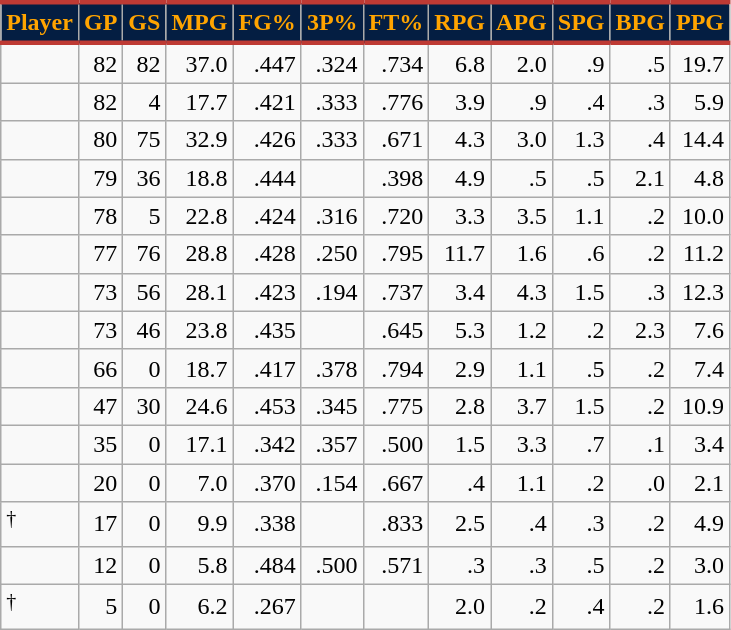<table class="wikitable sortable" style="text-align:right;">
<tr>
<th style="background:#041E42; color:#FFA400; border-top:#BE3A34 3px solid; border-bottom:#BE3A34 3px solid;">Player</th>
<th style="background:#041E42; color:#FFA400; border-top:#BE3A34 3px solid; border-bottom:#BE3A34 3px solid;">GP</th>
<th style="background:#041E42; color:#FFA400; border-top:#BE3A34 3px solid; border-bottom:#BE3A34 3px solid;">GS</th>
<th style="background:#041E42; color:#FFA400; border-top:#BE3A34 3px solid; border-bottom:#BE3A34 3px solid;">MPG</th>
<th style="background:#041E42; color:#FFA400; border-top:#BE3A34 3px solid; border-bottom:#BE3A34 3px solid;">FG%</th>
<th style="background:#041E42; color:#FFA400; border-top:#BE3A34 3px solid; border-bottom:#BE3A34 3px solid;">3P%</th>
<th style="background:#041E42; color:#FFA400; border-top:#BE3A34 3px solid; border-bottom:#BE3A34 3px solid;">FT%</th>
<th style="background:#041E42; color:#FFA400; border-top:#BE3A34 3px solid; border-bottom:#BE3A34 3px solid;">RPG</th>
<th style="background:#041E42; color:#FFA400; border-top:#BE3A34 3px solid; border-bottom:#BE3A34 3px solid;">APG</th>
<th style="background:#041E42; color:#FFA400; border-top:#BE3A34 3px solid; border-bottom:#BE3A34 3px solid;">SPG</th>
<th style="background:#041E42; color:#FFA400; border-top:#BE3A34 3px solid; border-bottom:#BE3A34 3px solid;">BPG</th>
<th style="background:#041E42; color:#FFA400; border-top:#BE3A34 3px solid; border-bottom:#BE3A34 3px solid;">PPG</th>
</tr>
<tr>
<td style="text-align:left;"></td>
<td>82</td>
<td>82</td>
<td>37.0</td>
<td>.447</td>
<td>.324</td>
<td>.734</td>
<td>6.8</td>
<td>2.0</td>
<td>.9</td>
<td>.5</td>
<td>19.7</td>
</tr>
<tr>
<td style="text-align:left;"></td>
<td>82</td>
<td>4</td>
<td>17.7</td>
<td>.421</td>
<td>.333</td>
<td>.776</td>
<td>3.9</td>
<td>.9</td>
<td>.4</td>
<td>.3</td>
<td>5.9</td>
</tr>
<tr>
<td style="text-align:left;"></td>
<td>80</td>
<td>75</td>
<td>32.9</td>
<td>.426</td>
<td>.333</td>
<td>.671</td>
<td>4.3</td>
<td>3.0</td>
<td>1.3</td>
<td>.4</td>
<td>14.4</td>
</tr>
<tr>
<td style="text-align:left;"></td>
<td>79</td>
<td>36</td>
<td>18.8</td>
<td>.444</td>
<td></td>
<td>.398</td>
<td>4.9</td>
<td>.5</td>
<td>.5</td>
<td>2.1</td>
<td>4.8</td>
</tr>
<tr>
<td style="text-align:left;"></td>
<td>78</td>
<td>5</td>
<td>22.8</td>
<td>.424</td>
<td>.316</td>
<td>.720</td>
<td>3.3</td>
<td>3.5</td>
<td>1.1</td>
<td>.2</td>
<td>10.0</td>
</tr>
<tr>
<td style="text-align:left;"></td>
<td>77</td>
<td>76</td>
<td>28.8</td>
<td>.428</td>
<td>.250</td>
<td>.795</td>
<td>11.7</td>
<td>1.6</td>
<td>.6</td>
<td>.2</td>
<td>11.2</td>
</tr>
<tr>
<td style="text-align:left;"></td>
<td>73</td>
<td>56</td>
<td>28.1</td>
<td>.423</td>
<td>.194</td>
<td>.737</td>
<td>3.4</td>
<td>4.3</td>
<td>1.5</td>
<td>.3</td>
<td>12.3</td>
</tr>
<tr>
<td style="text-align:left;"></td>
<td>73</td>
<td>46</td>
<td>23.8</td>
<td>.435</td>
<td></td>
<td>.645</td>
<td>5.3</td>
<td>1.2</td>
<td>.2</td>
<td>2.3</td>
<td>7.6</td>
</tr>
<tr>
<td style="text-align:left;"></td>
<td>66</td>
<td>0</td>
<td>18.7</td>
<td>.417</td>
<td>.378</td>
<td>.794</td>
<td>2.9</td>
<td>1.1</td>
<td>.5</td>
<td>.2</td>
<td>7.4</td>
</tr>
<tr>
<td style="text-align:left;"></td>
<td>47</td>
<td>30</td>
<td>24.6</td>
<td>.453</td>
<td>.345</td>
<td>.775</td>
<td>2.8</td>
<td>3.7</td>
<td>1.5</td>
<td>.2</td>
<td>10.9</td>
</tr>
<tr>
<td style="text-align:left;"></td>
<td>35</td>
<td>0</td>
<td>17.1</td>
<td>.342</td>
<td>.357</td>
<td>.500</td>
<td>1.5</td>
<td>3.3</td>
<td>.7</td>
<td>.1</td>
<td>3.4</td>
</tr>
<tr>
<td style="text-align:left;"></td>
<td>20</td>
<td>0</td>
<td>7.0</td>
<td>.370</td>
<td>.154</td>
<td>.667</td>
<td>.4</td>
<td>1.1</td>
<td>.2</td>
<td>.0</td>
<td>2.1</td>
</tr>
<tr>
<td style="text-align:left;"><sup>†</sup></td>
<td>17</td>
<td>0</td>
<td>9.9</td>
<td>.338</td>
<td></td>
<td>.833</td>
<td>2.5</td>
<td>.4</td>
<td>.3</td>
<td>.2</td>
<td>4.9</td>
</tr>
<tr>
<td style="text-align:left;"></td>
<td>12</td>
<td>0</td>
<td>5.8</td>
<td>.484</td>
<td>.500</td>
<td>.571</td>
<td>.3</td>
<td>.3</td>
<td>.5</td>
<td>.2</td>
<td>3.0</td>
</tr>
<tr>
<td style="text-align:left;"><sup>†</sup></td>
<td>5</td>
<td>0</td>
<td>6.2</td>
<td>.267</td>
<td></td>
<td></td>
<td>2.0</td>
<td>.2</td>
<td>.4</td>
<td>.2</td>
<td>1.6</td>
</tr>
</table>
